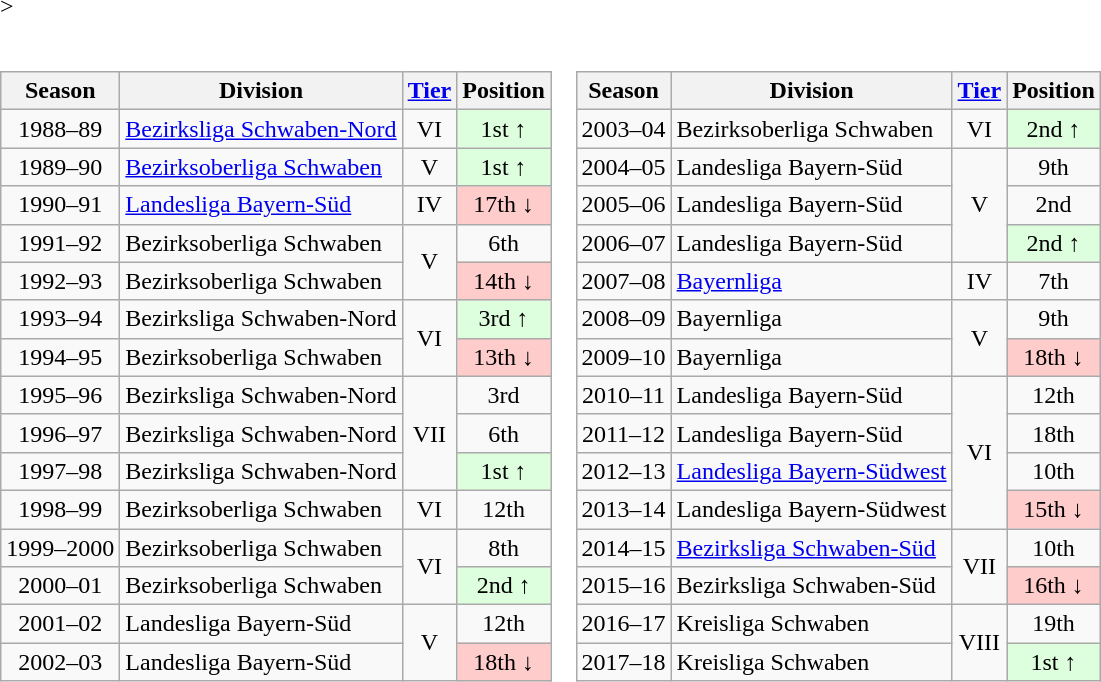<table border=0 cellpadding=0 cellspacing=0>>
<tr>
<td><br><table class="wikitable">
<tr>
<th>Season</th>
<th>Division</th>
<th><a href='#'>Tier</a></th>
<th>Position</th>
</tr>
<tr align="center">
<td>1988–89</td>
<td align="left"><a href='#'>Bezirksliga Schwaben-Nord</a></td>
<td>VI</td>
<td style="background:#ddffdd">1st ↑</td>
</tr>
<tr align="center">
<td>1989–90</td>
<td align="left"><a href='#'>Bezirksoberliga Schwaben</a></td>
<td>V</td>
<td style="background:#ddffdd">1st ↑</td>
</tr>
<tr align="center">
<td>1990–91</td>
<td align="left"><a href='#'>Landesliga Bayern-Süd</a></td>
<td>IV</td>
<td style="background:#ffcccc">17th ↓</td>
</tr>
<tr align="center">
<td>1991–92</td>
<td align="left">Bezirksoberliga Schwaben</td>
<td rowspan=2>V</td>
<td>6th</td>
</tr>
<tr align="center">
<td>1992–93</td>
<td align="left">Bezirksoberliga Schwaben</td>
<td style="background:#ffcccc">14th ↓</td>
</tr>
<tr align="center">
<td>1993–94</td>
<td align="left">Bezirksliga Schwaben-Nord</td>
<td rowspan=2>VI</td>
<td style="background:#ddffdd">3rd ↑</td>
</tr>
<tr align="center">
<td>1994–95</td>
<td align="left">Bezirksoberliga Schwaben</td>
<td style="background:#ffcccc">13th ↓</td>
</tr>
<tr align="center">
<td>1995–96</td>
<td align="left">Bezirksliga Schwaben-Nord</td>
<td rowspan=3>VII</td>
<td>3rd</td>
</tr>
<tr align="center">
<td>1996–97</td>
<td align="left">Bezirksliga Schwaben-Nord</td>
<td>6th</td>
</tr>
<tr align="center">
<td>1997–98</td>
<td align="left">Bezirksliga Schwaben-Nord</td>
<td style="background:#ddffdd">1st ↑</td>
</tr>
<tr align="center">
<td>1998–99</td>
<td align="left">Bezirksoberliga Schwaben</td>
<td>VI</td>
<td>12th</td>
</tr>
<tr align="center">
<td>1999–2000</td>
<td align="left">Bezirksoberliga Schwaben</td>
<td rowspan=2>VI</td>
<td>8th</td>
</tr>
<tr align="center">
<td>2000–01</td>
<td align="left">Bezirksoberliga Schwaben</td>
<td style="background:#ddffdd">2nd ↑</td>
</tr>
<tr align="center">
<td>2001–02</td>
<td align="left">Landesliga Bayern-Süd</td>
<td rowspan=2>V</td>
<td>12th</td>
</tr>
<tr align="center">
<td>2002–03</td>
<td align="left">Landesliga Bayern-Süd</td>
<td style="background:#ffcccc">18th ↓</td>
</tr>
</table>
</td>
<td><br><table class="wikitable">
<tr>
<th>Season</th>
<th>Division</th>
<th><a href='#'>Tier</a></th>
<th>Position</th>
</tr>
<tr align="center">
<td>2003–04</td>
<td align="left">Bezirksoberliga Schwaben</td>
<td>VI</td>
<td style="background:#ddffdd">2nd ↑</td>
</tr>
<tr align="center">
<td>2004–05</td>
<td align="left">Landesliga Bayern-Süd</td>
<td rowspan=3>V</td>
<td>9th</td>
</tr>
<tr align="center">
<td>2005–06</td>
<td align="left">Landesliga Bayern-Süd</td>
<td>2nd</td>
</tr>
<tr align="center">
<td>2006–07</td>
<td align="left">Landesliga Bayern-Süd</td>
<td style="background:#ddffdd">2nd ↑</td>
</tr>
<tr align="center">
<td>2007–08</td>
<td align="left"><a href='#'>Bayernliga</a></td>
<td>IV</td>
<td>7th</td>
</tr>
<tr align="center">
<td>2008–09</td>
<td align="left">Bayernliga</td>
<td rowspan=2>V</td>
<td>9th</td>
</tr>
<tr align="center">
<td>2009–10</td>
<td align="left">Bayernliga</td>
<td style="background:#ffcccc">18th ↓</td>
</tr>
<tr align="center">
<td>2010–11</td>
<td align="left">Landesliga Bayern-Süd</td>
<td rowspan=4>VI</td>
<td>12th</td>
</tr>
<tr align="center">
<td>2011–12</td>
<td align="left">Landesliga Bayern-Süd</td>
<td>18th</td>
</tr>
<tr align="center">
<td>2012–13</td>
<td align="left"><a href='#'>Landesliga Bayern-Südwest</a></td>
<td>10th</td>
</tr>
<tr align="center">
<td>2013–14</td>
<td align="left">Landesliga Bayern-Südwest</td>
<td style="background:#ffcccc">15th ↓</td>
</tr>
<tr align="center">
<td>2014–15</td>
<td align="left"><a href='#'>Bezirksliga Schwaben-Süd</a></td>
<td rowspan=2>VII</td>
<td>10th</td>
</tr>
<tr align="center">
<td>2015–16</td>
<td align="left">Bezirksliga Schwaben-Süd</td>
<td style="background:#ffcccc">16th ↓</td>
</tr>
<tr align="center">
<td>2016–17</td>
<td align="left">Kreisliga Schwaben</td>
<td rowspan=2>VIII</td>
<td>19th</td>
</tr>
<tr align="center">
<td>2017–18</td>
<td align="left">Kreisliga Schwaben</td>
<td style="background:#ddffdd">1st ↑</td>
</tr>
</table>
</td>
</tr>
</table>
